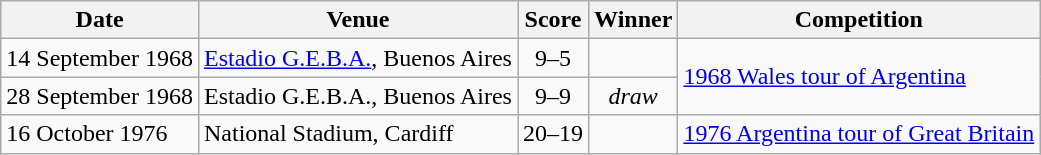<table class="wikitable">
<tr>
<th>Date</th>
<th>Venue</th>
<th>Score</th>
<th>Winner</th>
<th>Competition</th>
</tr>
<tr>
<td>14 September 1968</td>
<td><a href='#'>Estadio G.E.B.A.</a>, Buenos Aires</td>
<td align="center">9–5</td>
<td></td>
<td rowspan=2><a href='#'>1968 Wales tour of Argentina</a></td>
</tr>
<tr>
<td>28 September 1968</td>
<td>Estadio G.E.B.A., Buenos Aires</td>
<td align="center">9–9</td>
<td align="center"><em>draw</em></td>
</tr>
<tr>
<td>16 October 1976</td>
<td>National Stadium, Cardiff</td>
<td align="center">20–19</td>
<td></td>
<td><a href='#'>1976 Argentina tour of Great Britain</a></td>
</tr>
</table>
